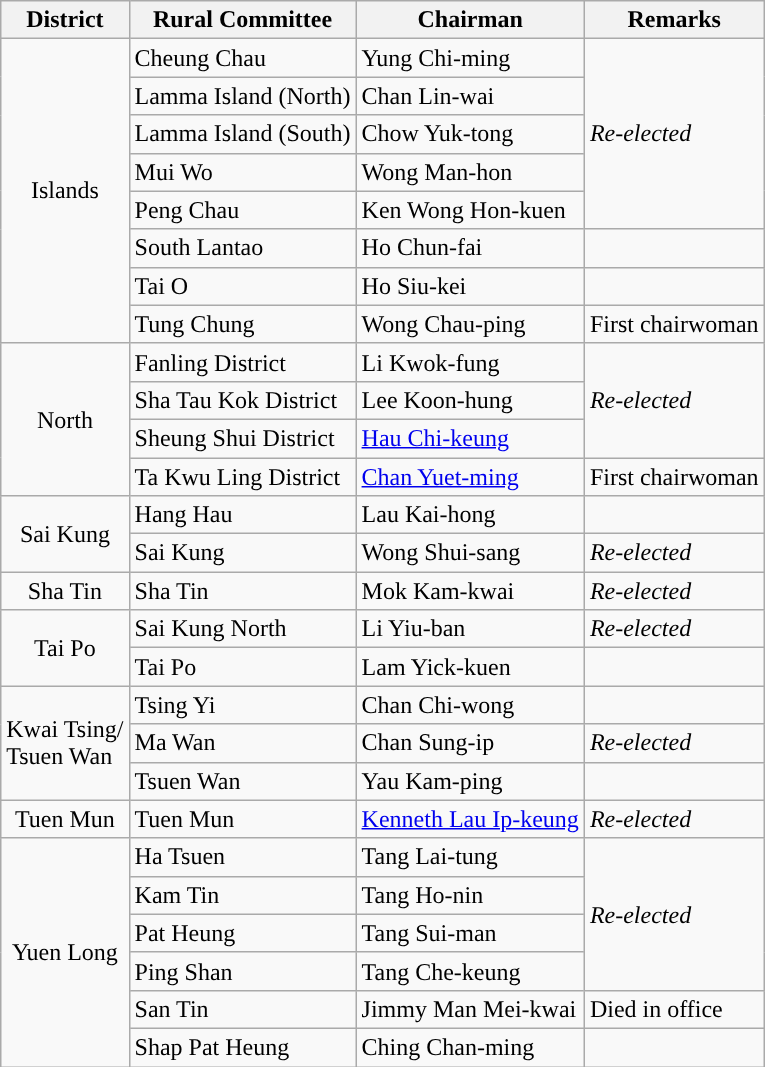<table class="wikitable">
<tr>
<th>District</th>
<th>Rural Committee</th>
<th>Chairman</th>
<th>Remarks</th>
</tr>
<tr>
<td rowspan="8" align="center">Islands</td>
<td>Cheung Chau</td>
<td>Yung Chi-ming</td>
<td rowspan="5"><em>Re-elected</em></td>
</tr>
<tr>
<td>Lamma Island (North)</td>
<td>Chan Lin-wai</td>
</tr>
<tr>
<td>Lamma Island (South)</td>
<td>Chow Yuk-tong</td>
</tr>
<tr>
<td>Mui Wo</td>
<td>Wong Man-hon</td>
</tr>
<tr>
<td>Peng Chau</td>
<td>Ken Wong Hon-kuen</td>
</tr>
<tr>
<td>South Lantao</td>
<td>Ho Chun-fai</td>
<td></td>
</tr>
<tr>
<td>Tai O</td>
<td>Ho Siu-kei</td>
<td></td>
</tr>
<tr>
<td>Tung Chung</td>
<td>Wong Chau-ping</td>
<td>First chairwoman</td>
</tr>
<tr>
<td rowspan="4" align="center">North</td>
<td>Fanling District</td>
<td>Li Kwok-fung</td>
<td rowspan="3"><em>Re-elected</em></td>
</tr>
<tr>
<td>Sha Tau Kok District</td>
<td>Lee Koon-hung</td>
</tr>
<tr>
<td>Sheung Shui District</td>
<td><a href='#'>Hau Chi-keung</a></td>
</tr>
<tr>
<td>Ta Kwu Ling District</td>
<td><a href='#'>Chan Yuet-ming</a></td>
<td>First chairwoman</td>
</tr>
<tr>
<td rowspan="2" align="center">Sai Kung</td>
<td>Hang Hau</td>
<td>Lau Kai-hong</td>
<td></td>
</tr>
<tr>
<td>Sai Kung</td>
<td>Wong Shui-sang</td>
<td><em>Re-elected</em></td>
</tr>
<tr>
<td rowspan="1" align="center">Sha Tin</td>
<td>Sha Tin</td>
<td>Mok Kam-kwai</td>
<td><em>Re-elected</em></td>
</tr>
<tr>
<td rowspan="2" align="center">Tai Po</td>
<td>Sai Kung North</td>
<td>Li Yiu-ban</td>
<td><em>Re-elected</em></td>
</tr>
<tr>
<td>Tai Po</td>
<td>Lam Yick-kuen</td>
<td></td>
</tr>
<tr>
<td rowspan="3">Kwai Tsing/<br>Tsuen Wan</td>
<td>Tsing Yi</td>
<td>Chan Chi-wong</td>
<td></td>
</tr>
<tr>
<td>Ma Wan</td>
<td>Chan Sung-ip</td>
<td><em>Re-elected</em></td>
</tr>
<tr>
<td>Tsuen Wan</td>
<td>Yau Kam-ping</td>
<td></td>
</tr>
<tr>
<td rowspan="1" align="center">Tuen Mun</td>
<td>Tuen Mun</td>
<td><a href='#'>Kenneth Lau Ip-keung</a></td>
<td><em>Re-elected</em></td>
</tr>
<tr>
<td rowspan="6" align="center">Yuen Long</td>
<td>Ha Tsuen</td>
<td>Tang Lai-tung</td>
<td rowspan="4"><em>Re-elected</em></td>
</tr>
<tr>
<td>Kam Tin</td>
<td>Tang Ho-nin</td>
</tr>
<tr>
<td>Pat Heung</td>
<td>Tang Sui-man</td>
</tr>
<tr>
<td>Ping Shan</td>
<td>Tang Che-keung</td>
</tr>
<tr>
<td>San Tin</td>
<td>Jimmy Man Mei-kwai</td>
<td>Died in office</td>
</tr>
<tr>
<td>Shap Pat Heung</td>
<td>Ching Chan-ming</td>
<td></td>
</tr>
</table>
